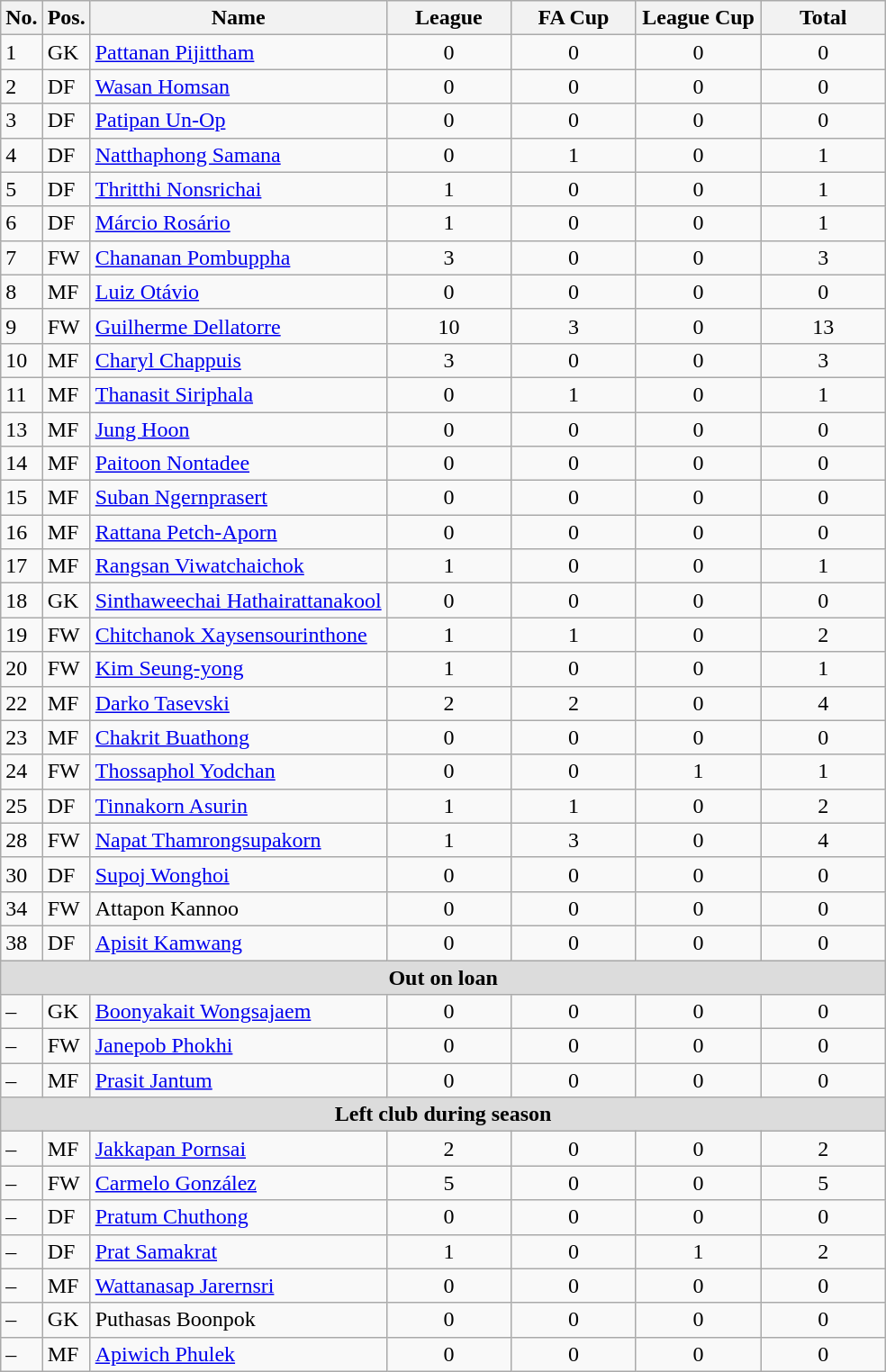<table class="wikitable" style="text-align:center">
<tr>
<th rowspan="1" valign="bottom">No.</th>
<th rowspan="1" valign="bottom">Pos.</th>
<th rowspan="1" valign="bottom">Name</th>
<th rowspan="1" width="85">League</th>
<th rowspan="1" width="85">FA Cup</th>
<th rowspan="1" width="85">League Cup</th>
<th rowspan="1" width="85">Total</th>
</tr>
<tr>
<td align="left">1</td>
<td align="left">GK</td>
<td align="left"> <a href='#'>Pattanan Pijittham</a></td>
<td>0</td>
<td>0</td>
<td>0</td>
<td>0</td>
</tr>
<tr>
<td align="left">2</td>
<td align="left">DF</td>
<td align="left"> <a href='#'>Wasan Homsan</a></td>
<td>0</td>
<td>0</td>
<td>0</td>
<td>0</td>
</tr>
<tr>
<td align="left">3</td>
<td align="left">DF</td>
<td align="left"> <a href='#'>Patipan Un-Op</a></td>
<td>0</td>
<td>0</td>
<td>0</td>
<td>0</td>
</tr>
<tr>
<td align="left">4</td>
<td align="left">DF</td>
<td align="left"> <a href='#'>Natthaphong Samana</a></td>
<td>0</td>
<td>1</td>
<td>0</td>
<td>1</td>
</tr>
<tr>
<td align="left">5</td>
<td align="left">DF</td>
<td align="left"> <a href='#'>Thritthi Nonsrichai</a></td>
<td>1</td>
<td>0</td>
<td>0</td>
<td>1</td>
</tr>
<tr>
<td align="left">6</td>
<td align="left">DF</td>
<td align="left"> <a href='#'>Márcio Rosário</a></td>
<td>1</td>
<td>0</td>
<td>0</td>
<td>1</td>
</tr>
<tr>
<td align="left">7</td>
<td align="left">FW</td>
<td align="left"> <a href='#'>Chananan Pombuppha</a></td>
<td>3</td>
<td>0</td>
<td>0</td>
<td>3</td>
</tr>
<tr>
<td align="left">8</td>
<td align="left">MF</td>
<td align="left"> <a href='#'>Luiz Otávio</a></td>
<td>0</td>
<td>0</td>
<td>0</td>
<td>0</td>
</tr>
<tr>
<td align="left">9</td>
<td align="left">FW</td>
<td align="left"> <a href='#'>Guilherme Dellatorre</a></td>
<td>10</td>
<td>3</td>
<td>0</td>
<td>13</td>
</tr>
<tr>
<td align="left">10</td>
<td align="left">MF</td>
<td align="left"> <a href='#'>Charyl Chappuis</a></td>
<td>3</td>
<td>0</td>
<td>0</td>
<td>3</td>
</tr>
<tr>
<td align="left">11</td>
<td align="left">MF</td>
<td align="left"> <a href='#'>Thanasit Siriphala</a></td>
<td>0</td>
<td>1</td>
<td>0</td>
<td>1</td>
</tr>
<tr>
<td align="left">13</td>
<td align="left">MF</td>
<td align="left"> <a href='#'>Jung Hoon</a></td>
<td>0</td>
<td>0</td>
<td>0</td>
<td>0</td>
</tr>
<tr>
<td align="left">14</td>
<td align="left">MF</td>
<td align="left"> <a href='#'>Paitoon Nontadee</a></td>
<td>0</td>
<td>0</td>
<td>0</td>
<td>0</td>
</tr>
<tr>
<td align="left">15</td>
<td align="left">MF</td>
<td align="left"> <a href='#'>Suban Ngernprasert</a></td>
<td>0</td>
<td>0</td>
<td>0</td>
<td>0</td>
</tr>
<tr>
<td align="left">16</td>
<td align="left">MF</td>
<td align="left"> <a href='#'>Rattana Petch-Aporn</a></td>
<td>0</td>
<td>0</td>
<td>0</td>
<td>0</td>
</tr>
<tr>
<td align="left">17</td>
<td align="left">MF</td>
<td align="left"> <a href='#'>Rangsan Viwatchaichok</a></td>
<td>1</td>
<td>0</td>
<td>0</td>
<td>1</td>
</tr>
<tr>
<td align="left">18</td>
<td align="left">GK</td>
<td align="left"> <a href='#'>Sinthaweechai Hathairattanakool</a></td>
<td>0</td>
<td>0</td>
<td>0</td>
<td>0</td>
</tr>
<tr>
<td align="left">19</td>
<td align="left">FW</td>
<td align="left"> <a href='#'>Chitchanok Xaysensourinthone</a></td>
<td>1</td>
<td>1</td>
<td>0</td>
<td>2</td>
</tr>
<tr>
<td align="left">20</td>
<td align="left">FW</td>
<td align="left"> <a href='#'>Kim Seung-yong</a></td>
<td>1</td>
<td>0</td>
<td>0</td>
<td>1</td>
</tr>
<tr>
<td align="left">22</td>
<td align="left">MF</td>
<td align="left"> <a href='#'>Darko Tasevski</a></td>
<td>2</td>
<td>2</td>
<td>0</td>
<td>4</td>
</tr>
<tr>
<td align="left">23</td>
<td align="left">MF</td>
<td align="left"> <a href='#'>Chakrit Buathong</a></td>
<td>0</td>
<td>0</td>
<td>0</td>
<td>0</td>
</tr>
<tr>
<td align="left">24</td>
<td align="left">FW</td>
<td align="left"> <a href='#'>Thossaphol Yodchan</a></td>
<td>0</td>
<td>0</td>
<td>1</td>
<td>1</td>
</tr>
<tr>
<td align="left">25</td>
<td align="left">DF</td>
<td align="left"> <a href='#'>Tinnakorn Asurin</a></td>
<td>1</td>
<td>1</td>
<td>0</td>
<td>2</td>
</tr>
<tr>
<td align="left">28</td>
<td align="left">FW</td>
<td align="left"> <a href='#'>Napat Thamrongsupakorn</a></td>
<td>1</td>
<td>3</td>
<td>0</td>
<td>4</td>
</tr>
<tr>
<td align="left">30</td>
<td align="left">DF</td>
<td align="left"> <a href='#'>Supoj Wonghoi</a></td>
<td>0</td>
<td>0</td>
<td>0</td>
<td>0</td>
</tr>
<tr>
<td align="left">34</td>
<td align="left">FW</td>
<td align="left"> Attapon Kannoo</td>
<td>0</td>
<td>0</td>
<td>0</td>
<td>0</td>
</tr>
<tr>
<td align="left">38</td>
<td align="left">DF</td>
<td align="left"> <a href='#'>Apisit Kamwang</a></td>
<td>0</td>
<td>0</td>
<td>0</td>
<td>0</td>
</tr>
<tr>
<th colspan="15" style="background:#dcdcdc; text-align:center;">Out on loan</th>
</tr>
<tr>
<td align="left">–</td>
<td align="left">GK</td>
<td align="left"> <a href='#'>Boonyakait Wongsajaem</a></td>
<td>0</td>
<td>0</td>
<td>0</td>
<td>0</td>
</tr>
<tr>
<td align="left">–</td>
<td align="left">FW</td>
<td align="left"> <a href='#'>Janepob Phokhi</a></td>
<td>0</td>
<td>0</td>
<td>0</td>
<td>0</td>
</tr>
<tr>
<td align="left">–</td>
<td align="left">MF</td>
<td align="left"> <a href='#'>Prasit Jantum</a></td>
<td>0</td>
<td>0</td>
<td>0</td>
<td>0</td>
</tr>
<tr>
<th colspan="15" style="background:#dcdcdc; text-align:center;">Left club during season</th>
</tr>
<tr>
<td align="left">–</td>
<td align="left">MF</td>
<td align="left"> <a href='#'>Jakkapan Pornsai</a></td>
<td>2</td>
<td>0</td>
<td>0</td>
<td>2</td>
</tr>
<tr>
<td align="left">–</td>
<td align="left">FW</td>
<td align="left"> <a href='#'>Carmelo González</a></td>
<td>5</td>
<td>0</td>
<td>0</td>
<td>5</td>
</tr>
<tr>
<td align="left">–</td>
<td align="left">DF</td>
<td align="left"> <a href='#'>Pratum Chuthong</a></td>
<td>0</td>
<td>0</td>
<td>0</td>
<td>0</td>
</tr>
<tr>
<td align="left">–</td>
<td align="left">DF</td>
<td align="left"> <a href='#'>Prat Samakrat</a></td>
<td>1</td>
<td>0</td>
<td>1</td>
<td>2</td>
</tr>
<tr>
<td align="left">–</td>
<td align="left">MF</td>
<td align="left"> <a href='#'>Wattanasap Jarernsri</a></td>
<td>0</td>
<td>0</td>
<td>0</td>
<td>0</td>
</tr>
<tr>
<td align="left">–</td>
<td align="left">GK</td>
<td align="left"> Puthasas Boonpok</td>
<td>0</td>
<td>0</td>
<td>0</td>
<td>0</td>
</tr>
<tr>
<td align="left">–</td>
<td align="left">MF</td>
<td align="left"> <a href='#'>Apiwich Phulek</a></td>
<td>0</td>
<td>0</td>
<td>0</td>
<td>0</td>
</tr>
</table>
